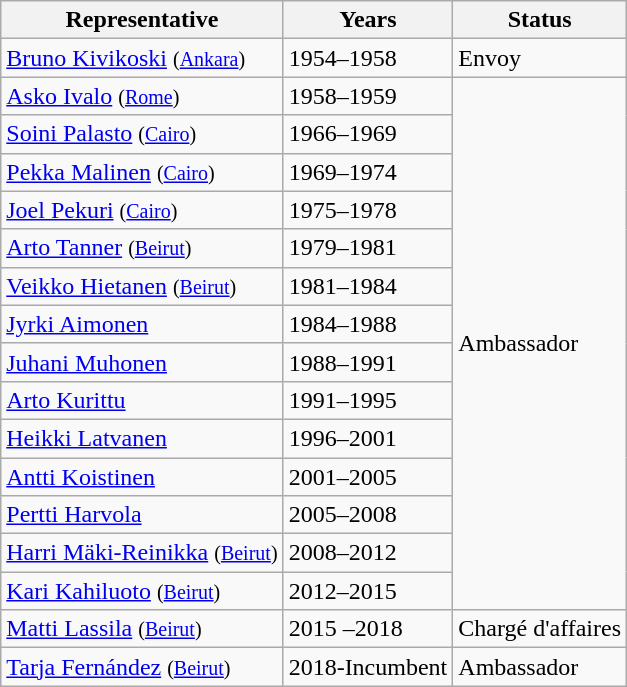<table class="wikitable sortable">
<tr>
<th>Representative</th>
<th>Years</th>
<th>Status</th>
</tr>
<tr>
<td><a href='#'>Bruno Kivikoski</a> <small>(<a href='#'>Ankara</a>)</small></td>
<td>1954–1958</td>
<td>Envoy</td>
</tr>
<tr>
<td><a href='#'>Asko Ivalo</a> <small>(<a href='#'>Rome</a>)</small></td>
<td>1958–1959</td>
<td rowspan="14">Ambassador</td>
</tr>
<tr>
<td><a href='#'>Soini Palasto</a> <small>(<a href='#'>Cairo</a>)</small></td>
<td>1966–1969</td>
</tr>
<tr>
<td><a href='#'>Pekka Malinen</a> <small>(<a href='#'>Cairo</a>)</small></td>
<td>1969–1974</td>
</tr>
<tr>
<td><a href='#'>Joel Pekuri</a> <small>(<a href='#'>Cairo</a>)</small></td>
<td>1975–1978</td>
</tr>
<tr>
<td><a href='#'>Arto Tanner</a> <small>(<a href='#'>Beirut</a>)</small></td>
<td>1979–1981</td>
</tr>
<tr>
<td><a href='#'>Veikko Hietanen</a> <small>(<a href='#'>Beirut</a>)</small></td>
<td>1981–1984</td>
</tr>
<tr>
<td><a href='#'>Jyrki Aimonen</a></td>
<td>1984–1988</td>
</tr>
<tr>
<td><a href='#'>Juhani Muhonen</a></td>
<td>1988–1991</td>
</tr>
<tr>
<td><a href='#'>Arto Kurittu</a></td>
<td>1991–1995</td>
</tr>
<tr>
<td><a href='#'>Heikki Latvanen</a></td>
<td>1996–2001</td>
</tr>
<tr>
<td><a href='#'>Antti Koistinen</a></td>
<td>2001–2005</td>
</tr>
<tr>
<td><a href='#'>Pertti Harvola</a></td>
<td>2005–2008</td>
</tr>
<tr>
<td><a href='#'>Harri Mäki-Reinikka</a> <small>(<a href='#'>Beirut</a>)</small></td>
<td>2008–2012</td>
</tr>
<tr>
<td><a href='#'>Kari Kahiluoto</a> <small>(<a href='#'>Beirut</a>)</small></td>
<td>2012–2015</td>
</tr>
<tr>
<td><a href='#'>Matti Lassila</a> <small>(<a href='#'>Beirut</a>)</small></td>
<td>2015 –2018</td>
<td>Chargé d'affaires</td>
</tr>
<tr>
<td><a href='#'>Tarja Fernández</a> <small>(<a href='#'>Beirut</a>)</small></td>
<td>2018-Incumbent</td>
<td>Ambassador</td>
</tr>
</table>
